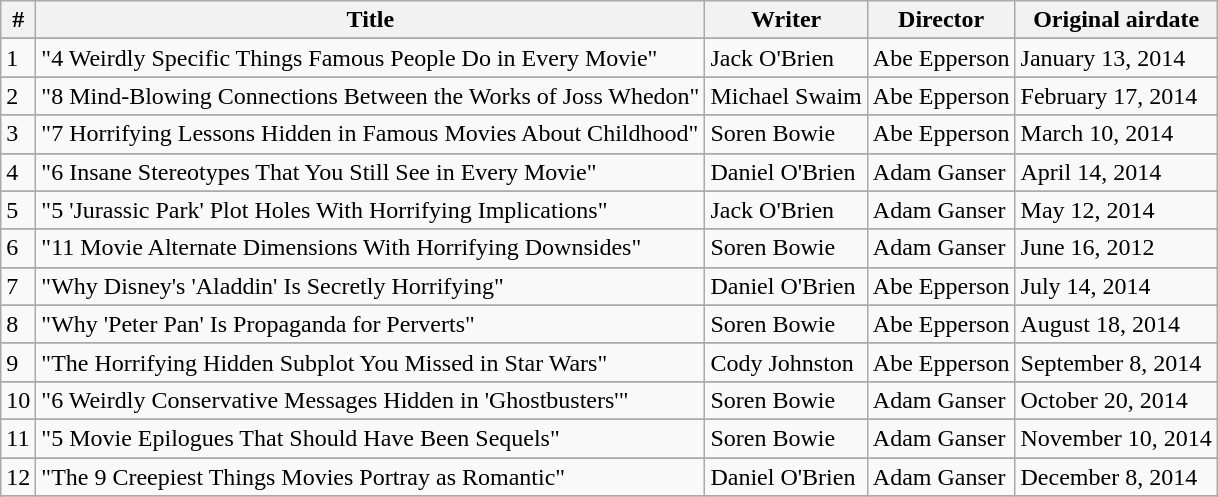<table class="wikitable">
<tr>
<th>#</th>
<th>Title</th>
<th>Writer</th>
<th>Director</th>
<th>Original airdate</th>
</tr>
<tr>
</tr>
<tr>
<td>1</td>
<td>"4 Weirdly Specific Things Famous People Do in Every Movie"</td>
<td>Jack O'Brien</td>
<td>Abe Epperson</td>
<td>January 13, 2014</td>
</tr>
<tr>
</tr>
<tr>
<td>2</td>
<td>"8 Mind-Blowing Connections Between the Works of Joss Whedon"</td>
<td>Michael Swaim</td>
<td>Abe Epperson</td>
<td>February 17, 2014</td>
</tr>
<tr>
</tr>
<tr>
<td>3</td>
<td>"7 Horrifying Lessons Hidden in Famous Movies About Childhood"</td>
<td>Soren Bowie</td>
<td>Abe Epperson</td>
<td>March 10, 2014</td>
</tr>
<tr>
</tr>
<tr>
<td>4</td>
<td>"6 Insane Stereotypes That You Still See in Every Movie"</td>
<td>Daniel O'Brien</td>
<td>Adam Ganser</td>
<td>April 14, 2014</td>
</tr>
<tr>
</tr>
<tr>
<td>5</td>
<td>"5 'Jurassic Park' Plot Holes With Horrifying Implications"</td>
<td>Jack O'Brien</td>
<td>Adam Ganser</td>
<td>May 12, 2014</td>
</tr>
<tr>
</tr>
<tr>
<td>6</td>
<td>"11 Movie Alternate Dimensions With Horrifying Downsides"</td>
<td>Soren Bowie</td>
<td>Adam Ganser</td>
<td>June 16, 2012</td>
</tr>
<tr>
</tr>
<tr>
<td>7</td>
<td>"Why Disney's 'Aladdin' Is Secretly Horrifying"</td>
<td>Daniel O'Brien</td>
<td>Abe Epperson</td>
<td>July 14, 2014</td>
</tr>
<tr>
</tr>
<tr>
<td>8</td>
<td>"Why 'Peter Pan' Is Propaganda for Perverts"</td>
<td>Soren Bowie</td>
<td>Abe Epperson</td>
<td>August 18, 2014</td>
</tr>
<tr>
</tr>
<tr>
<td>9</td>
<td>"The Horrifying Hidden Subplot You Missed in Star Wars"</td>
<td>Cody Johnston</td>
<td>Abe Epperson</td>
<td>September 8, 2014</td>
</tr>
<tr>
</tr>
<tr>
<td>10</td>
<td>"6 Weirdly Conservative Messages Hidden in 'Ghostbusters'"</td>
<td>Soren Bowie</td>
<td>Adam Ganser</td>
<td>October 20, 2014</td>
</tr>
<tr>
</tr>
<tr>
<td>11</td>
<td>"5 Movie Epilogues That Should Have Been Sequels"</td>
<td>Soren Bowie</td>
<td>Adam Ganser</td>
<td>November 10, 2014</td>
</tr>
<tr>
</tr>
<tr>
<td>12</td>
<td>"The 9 Creepiest Things Movies Portray as Romantic"</td>
<td>Daniel O'Brien</td>
<td>Adam Ganser</td>
<td>December 8, 2014</td>
</tr>
<tr>
</tr>
<tr>
</tr>
</table>
